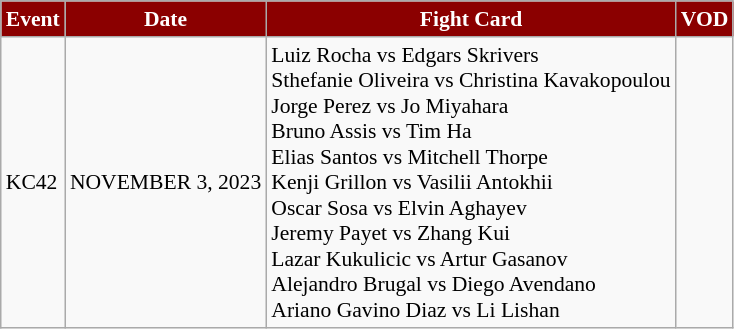<table class="sortable wikitable succession-box" style="font-size:90%;">
<tr>
<th scope="col" style="background:#8B0000; color:white;">Event</th>
<th scope="col" style="background:#8B0000; color:white;">Date</th>
<th scope="col" style="background:#8B0000; color:white;">Fight Card</th>
<th scope="col" style="background:#8B0000; color:white;">VOD</th>
</tr>
<tr>
<td>KC42</td>
<td>NOVEMBER 3, 2023</td>
<td>Luiz Rocha vs Edgars Skrivers<br>Sthefanie Oliveira vs Christina Kavakopoulou<br>Jorge Perez vs Jo Miyahara<br>Bruno Assis vs Tim Ha<br>Elias Santos vs Mitchell Thorpe<br>Kenji Grillon vs Vasilii Antokhii<br>Oscar Sosa vs Elvin Aghayev<br>Jeremy Payet vs Zhang Kui<br>Lazar Kukulicic vs Artur Gasanov<br>Alejandro Brugal vs Diego Avendano<br>Ariano Gavino Diaz vs Li Lishan</td>
<td></td>
</tr>
</table>
